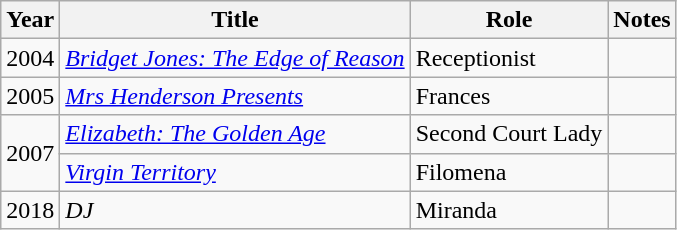<table class="wikitable sortable">
<tr>
<th>Year</th>
<th>Title</th>
<th>Role</th>
<th class="unsortable">Notes</th>
</tr>
<tr>
<td>2004</td>
<td><em><a href='#'>Bridget Jones: The Edge of Reason</a></em></td>
<td>Receptionist</td>
<td></td>
</tr>
<tr>
<td>2005</td>
<td><em><a href='#'>Mrs Henderson Presents</a></em></td>
<td>Frances</td>
<td></td>
</tr>
<tr>
<td rowspan=2>2007</td>
<td><em><a href='#'>Elizabeth: The Golden Age</a></em></td>
<td>Second Court Lady</td>
<td></td>
</tr>
<tr>
<td><em><a href='#'>Virgin Territory</a></em></td>
<td>Filomena</td>
<td></td>
</tr>
<tr>
<td>2018</td>
<td><em>DJ</em></td>
<td>Miranda</td>
<td></td>
</tr>
</table>
